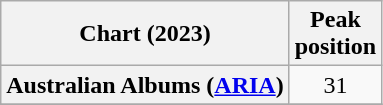<table class="wikitable sortable plainrowheaders" style="text-align:center">
<tr>
<th scope="col">Chart (2023)</th>
<th scope="col">Peak<br>position</th>
</tr>
<tr>
<th scope="row">Australian Albums (<a href='#'>ARIA</a>)</th>
<td>31</td>
</tr>
<tr>
</tr>
</table>
